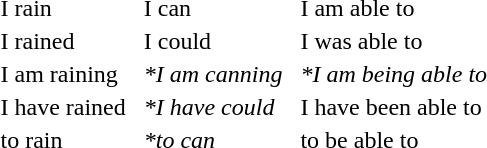<table>
<tr>
<td>I rain</td>
<td> </td>
<td>I can</td>
<td> </td>
<td>I am able to</td>
</tr>
<tr>
<td>I rained</td>
<td> </td>
<td>I could</td>
<td> </td>
<td>I was able to</td>
</tr>
<tr>
<td>I am raining</td>
<td> </td>
<td><em>*I am canning</em></td>
<td> </td>
<td><em>*I am being able to</em></td>
</tr>
<tr>
<td>I have rained</td>
<td> </td>
<td><em>*I have could</em></td>
<td> </td>
<td>I have been able to</td>
</tr>
<tr>
<td>to rain</td>
<td> </td>
<td><em>*to can</em></td>
<td> </td>
<td>to be able to</td>
</tr>
</table>
